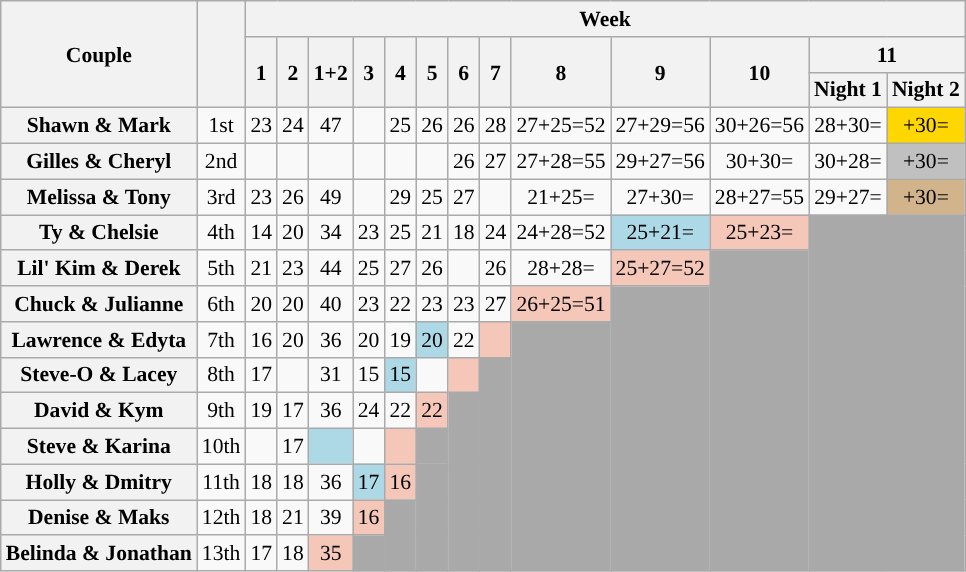<table class="wikitable sortable" style="text-align:center; font-size:90%">
<tr>
<th scope="col" rowspan="3" style="text-align:center;">Couple</th>
<th scope="col" rowspan="3" style="text-align:center;"></th>
<th colspan="13" style="text-align:center;">Week</th>
</tr>
<tr>
<th rowspan="2" scope="col">1</th>
<th rowspan="2" scope="col">2</th>
<th rowspan="2" scope="col">1+2</th>
<th rowspan="2" scope="col">3</th>
<th rowspan="2" scope="col">4</th>
<th rowspan="2" scope="col">5</th>
<th rowspan="2" scope="col">6</th>
<th rowspan="2" scope="col">7</th>
<th rowspan="2" scope="col">8</th>
<th rowspan="2" scope="col">9</th>
<th rowspan="2" scope="col">10</th>
<th colspan="2" scope="col">11</th>
</tr>
<tr>
<th>Night 1</th>
<th>Night 2</th>
</tr>
<tr>
<th scope="row">Shawn & Mark</th>
<td>1st</td>
<td>23</td>
<td>24</td>
<td>47</td>
<td></td>
<td>25</td>
<td>26</td>
<td>26</td>
<td>28</td>
<td>27+25=52</td>
<td>27+29=56</td>
<td>30+26=56</td>
<td>28+30=</td>
<td bgcolor="gold" >+30=</td>
</tr>
<tr>
<th scope="row">Gilles & Cheryl</th>
<td>2nd</td>
<td></td>
<td></td>
<td></td>
<td></td>
<td></td>
<td></td>
<td>26</td>
<td>27</td>
<td>27+28=55</td>
<td>29+27=56</td>
<td>30+30=</td>
<td>30+28=</td>
<td bgcolor="silver" >+30=</td>
</tr>
<tr>
<th scope="row">Melissa & Tony</th>
<td>3rd</td>
<td>23</td>
<td>26</td>
<td>49</td>
<td></td>
<td>29</td>
<td>25</td>
<td>27</td>
<td></td>
<td>21+25=</td>
<td>27+30=</td>
<td>28+27=55</td>
<td>29+27=</td>
<td bgcolor="tan" >+30=</td>
</tr>
<tr>
<th scope="row">Ty & Chelsie</th>
<td>4th</td>
<td>14</td>
<td>20</td>
<td>34</td>
<td>23</td>
<td>25</td>
<td>21</td>
<td>18</td>
<td>24</td>
<td>24+28=52</td>
<td bgcolor="lightblue" >25+21=</td>
<td bgcolor="f4c7b8" >25+23=</td>
<td colspan="2" rowspan="10" style="background:darkgrey;"></td>
</tr>
<tr>
<th scope="row">Lil' Kim & Derek</th>
<td>5th</td>
<td>21</td>
<td>23</td>
<td>44</td>
<td>25</td>
<td>27</td>
<td>26</td>
<td></td>
<td>26</td>
<td>28+28=</td>
<td bgcolor="f4c7b8" >25+27=52</td>
<td rowspan="9" style="background:darkgrey;"></td>
</tr>
<tr>
<th scope="row">Chuck & Julianne</th>
<td>6th</td>
<td>20</td>
<td>20</td>
<td>40</td>
<td>23</td>
<td>22</td>
<td>23</td>
<td>23</td>
<td>27</td>
<td bgcolor="f4c7b8" >26+25=51</td>
<td rowspan="8" style="background:darkgrey;"></td>
</tr>
<tr>
<th scope="row">Lawrence & Edyta</th>
<td>7th</td>
<td>16</td>
<td>20</td>
<td>36</td>
<td>20</td>
<td>19</td>
<td bgcolor="lightblue">20</td>
<td>22</td>
<td bgcolor="f4c7b8"></td>
<td rowspan="7" style="background:darkgrey;"></td>
</tr>
<tr>
<th scope="row">Steve-O & Lacey</th>
<td>8th</td>
<td>17</td>
<td></td>
<td>31</td>
<td>15</td>
<td bgcolor="lightblue">15</td>
<td></td>
<td bgcolor="f4c7b8"></td>
<td rowspan="6" style="background:darkgrey;"></td>
</tr>
<tr>
<th scope="row">David & Kym</th>
<td>9th</td>
<td>19</td>
<td>17</td>
<td>36</td>
<td>24</td>
<td>22</td>
<td bgcolor="f4c7b8">22</td>
<td rowspan="5" style="background:darkgrey;"></td>
</tr>
<tr>
<th scope="row">Steve & Karina</th>
<td>10th</td>
<td></td>
<td>17</td>
<td bgcolor="lightblue"></td>
<td></td>
<td bgcolor="f4c7b8"></td>
<td style="background:darkgrey;"></td>
</tr>
<tr>
<th scope="row">Holly & Dmitry</th>
<td>11th</td>
<td>18</td>
<td>18</td>
<td>36</td>
<td bgcolor="lightblue">17</td>
<td bgcolor="f4c7b8">16</td>
<td rowspan="3" style="background:darkgrey;"></td>
</tr>
<tr>
<th scope="row">Denise & Maks</th>
<td style="text-align:center;">12th</td>
<td>18</td>
<td>21</td>
<td>39</td>
<td bgcolor="f4c7b8">16</td>
<td rowspan="2" style="background:darkgrey;"></td>
</tr>
<tr>
<th scope="row">Belinda & Jonathan</th>
<td style="text-align:center;">13th</td>
<td>17</td>
<td>18</td>
<td bgcolor="f4c7b8">35</td>
<td style="background:darkgrey;"></td>
</tr>
</table>
